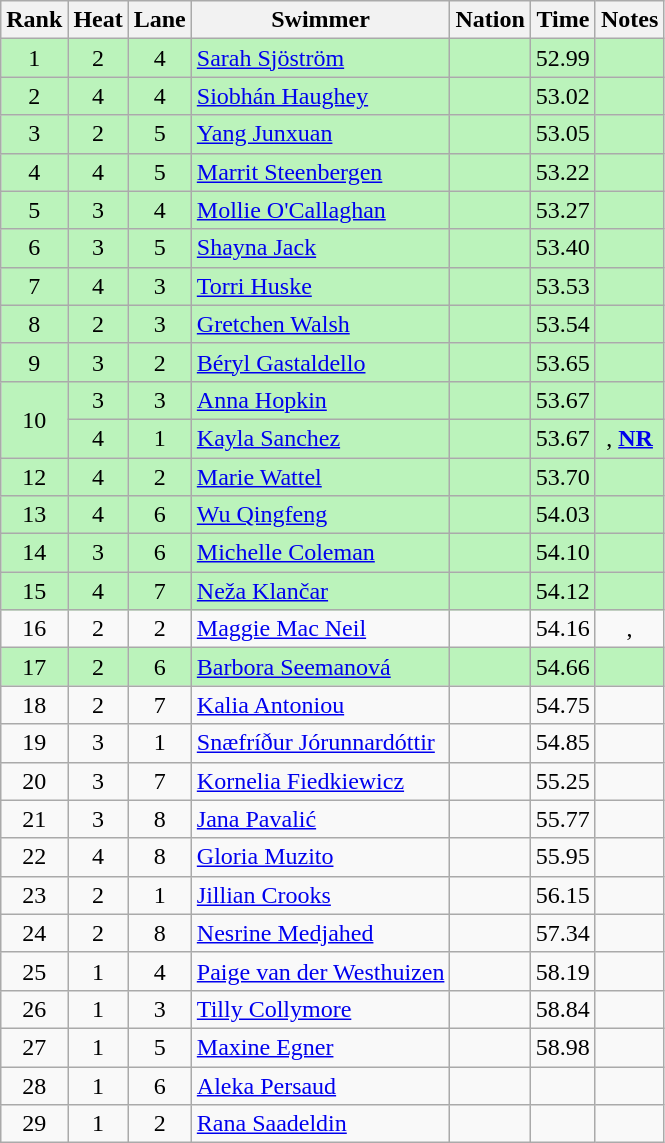<table class="wikitable sortable mw-collapsible" style="text-align:center">
<tr>
<th scope="col">Rank</th>
<th scope="col">Heat</th>
<th scope="col">Lane</th>
<th scope="col">Swimmer</th>
<th scope="col">Nation</th>
<th scope="col">Time</th>
<th scope="col">Notes</th>
</tr>
<tr bgcolor=bbf3bb>
<td align="center">1</td>
<td>2</td>
<td>4</td>
<td align="left"><a href='#'>Sarah Sjöström</a></td>
<td align="left"></td>
<td>52.99</td>
<td></td>
</tr>
<tr bgcolor=bbf3bb>
<td align="center">2</td>
<td>4</td>
<td>4</td>
<td align="left"><a href='#'>Siobhán Haughey</a></td>
<td align="left"></td>
<td>53.02</td>
<td></td>
</tr>
<tr bgcolor=bbf3bb>
<td align="center">3</td>
<td>2</td>
<td>5</td>
<td align="left"><a href='#'>Yang Junxuan</a></td>
<td align="left"></td>
<td>53.05</td>
<td></td>
</tr>
<tr bgcolor=bbf3bb>
<td align="center">4</td>
<td>4</td>
<td>5</td>
<td align="left"><a href='#'>Marrit Steenbergen</a></td>
<td align="left"></td>
<td>53.22</td>
<td></td>
</tr>
<tr bgcolor=bbf3bb>
<td align="center">5</td>
<td>3</td>
<td>4</td>
<td align="left"><a href='#'>Mollie O'Callaghan</a></td>
<td align="left"></td>
<td>53.27</td>
<td></td>
</tr>
<tr bgcolor=bbf3bb>
<td align="center">6</td>
<td>3</td>
<td>5</td>
<td align="left"><a href='#'>Shayna Jack</a></td>
<td align="left"></td>
<td>53.40</td>
<td></td>
</tr>
<tr bgcolor=bbf3bb>
<td align="center">7</td>
<td>4</td>
<td>3</td>
<td align="left"><a href='#'>Torri Huske</a></td>
<td align="left"></td>
<td>53.53</td>
<td></td>
</tr>
<tr bgcolor=bbf3bb>
<td align="center">8</td>
<td>2</td>
<td>3</td>
<td align="left"><a href='#'>Gretchen Walsh</a></td>
<td align="left"></td>
<td>53.54</td>
<td></td>
</tr>
<tr bgcolor=bbf3bb>
<td align="center">9</td>
<td>3</td>
<td>2</td>
<td align="left"><a href='#'>Béryl Gastaldello</a></td>
<td align="left"></td>
<td>53.65</td>
<td></td>
</tr>
<tr bgcolor=bbf3bb>
<td rowspan=2>10</td>
<td>3</td>
<td>3</td>
<td align="left"><a href='#'>Anna Hopkin</a></td>
<td align="left"></td>
<td>53.67</td>
<td></td>
</tr>
<tr bgcolor=bbf3bb>
<td>4</td>
<td>1</td>
<td align="left"><a href='#'>Kayla Sanchez</a></td>
<td align="left"></td>
<td>53.67</td>
<td>, <strong><a href='#'>NR</a></strong></td>
</tr>
<tr bgcolor=bbf3bb>
<td align="center">12</td>
<td>4</td>
<td>2</td>
<td align="left"><a href='#'>Marie Wattel</a></td>
<td align="left"></td>
<td>53.70</td>
<td></td>
</tr>
<tr bgcolor=bbf3bb>
<td align="center">13</td>
<td>4</td>
<td>6</td>
<td align="left"><a href='#'>Wu Qingfeng</a></td>
<td align="left"></td>
<td>54.03</td>
<td></td>
</tr>
<tr bgcolor=bbf3bb>
<td align="center">14</td>
<td>3</td>
<td>6</td>
<td align="left"><a href='#'>Michelle Coleman</a></td>
<td align="left"></td>
<td>54.10</td>
<td></td>
</tr>
<tr bgcolor=bbf3bb>
<td align="center">15</td>
<td>4</td>
<td>7</td>
<td align="left"><a href='#'>Neža Klančar</a></td>
<td align="left"></td>
<td>54.12</td>
<td></td>
</tr>
<tr>
<td align="center">16</td>
<td>2</td>
<td>2</td>
<td align="left"><a href='#'>Maggie Mac Neil</a></td>
<td align="left"></td>
<td>54.16</td>
<td>, </td>
</tr>
<tr bgcolor=bbf3bb>
<td align="center">17</td>
<td>2</td>
<td>6</td>
<td align="left"><a href='#'>Barbora Seemanová</a></td>
<td align="left"></td>
<td>54.66</td>
<td></td>
</tr>
<tr>
<td align="center">18</td>
<td>2</td>
<td>7</td>
<td align="left"><a href='#'>Kalia Antoniou</a></td>
<td align="left"></td>
<td>54.75</td>
<td></td>
</tr>
<tr>
<td align="center">19</td>
<td>3</td>
<td>1</td>
<td align="left"><a href='#'>Snæfríður Jórunnardóttir</a></td>
<td align="left"></td>
<td>54.85</td>
<td></td>
</tr>
<tr>
<td align="center">20</td>
<td>3</td>
<td>7</td>
<td align="left"><a href='#'>Kornelia Fiedkiewicz</a></td>
<td align="left"></td>
<td>55.25</td>
<td></td>
</tr>
<tr>
<td align="center">21</td>
<td>3</td>
<td>8</td>
<td align="left"><a href='#'>Jana Pavalić</a></td>
<td align="left"></td>
<td>55.77</td>
<td></td>
</tr>
<tr>
<td align="center">22</td>
<td>4</td>
<td>8</td>
<td align="left"><a href='#'>Gloria Muzito</a></td>
<td align="left"></td>
<td>55.95</td>
<td></td>
</tr>
<tr>
<td align="center">23</td>
<td>2</td>
<td>1</td>
<td align="left"><a href='#'>Jillian Crooks</a></td>
<td align="left"></td>
<td>56.15</td>
<td></td>
</tr>
<tr>
<td align="center">24</td>
<td>2</td>
<td>8</td>
<td align="left"><a href='#'>Nesrine Medjahed</a></td>
<td align="left"></td>
<td>57.34</td>
<td></td>
</tr>
<tr>
<td align="center">25</td>
<td>1</td>
<td>4</td>
<td align="left"><a href='#'>Paige van der Westhuizen</a></td>
<td align="left"></td>
<td>58.19</td>
<td></td>
</tr>
<tr>
<td align="center">26</td>
<td>1</td>
<td>3</td>
<td align="left"><a href='#'>Tilly Collymore</a></td>
<td align="left"></td>
<td>58.84</td>
<td></td>
</tr>
<tr>
<td align="center">27</td>
<td>1</td>
<td>5</td>
<td align="left"><a href='#'>Maxine Egner</a></td>
<td align="left"></td>
<td>58.98</td>
<td></td>
</tr>
<tr>
<td align="center">28</td>
<td>1</td>
<td>6</td>
<td align="left"><a href='#'>Aleka Persaud</a></td>
<td align="left"></td>
<td></td>
<td></td>
</tr>
<tr>
<td align="center">29</td>
<td>1</td>
<td>2</td>
<td align="left"><a href='#'>Rana Saadeldin</a></td>
<td align="left"></td>
<td></td>
<td></td>
</tr>
</table>
